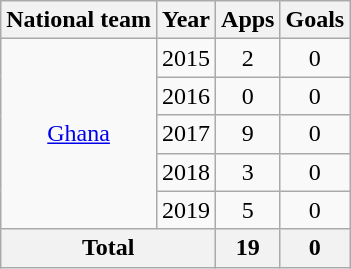<table class="wikitable" style="text-align:center">
<tr>
<th>National team</th>
<th>Year</th>
<th>Apps</th>
<th>Goals</th>
</tr>
<tr>
<td rowspan="5"><a href='#'>Ghana</a></td>
<td>2015</td>
<td>2</td>
<td>0</td>
</tr>
<tr>
<td>2016</td>
<td>0</td>
<td>0</td>
</tr>
<tr>
<td>2017</td>
<td>9</td>
<td>0</td>
</tr>
<tr>
<td>2018</td>
<td>3</td>
<td>0</td>
</tr>
<tr>
<td>2019</td>
<td>5</td>
<td>0</td>
</tr>
<tr>
<th colspan="2">Total</th>
<th>19</th>
<th>0</th>
</tr>
</table>
